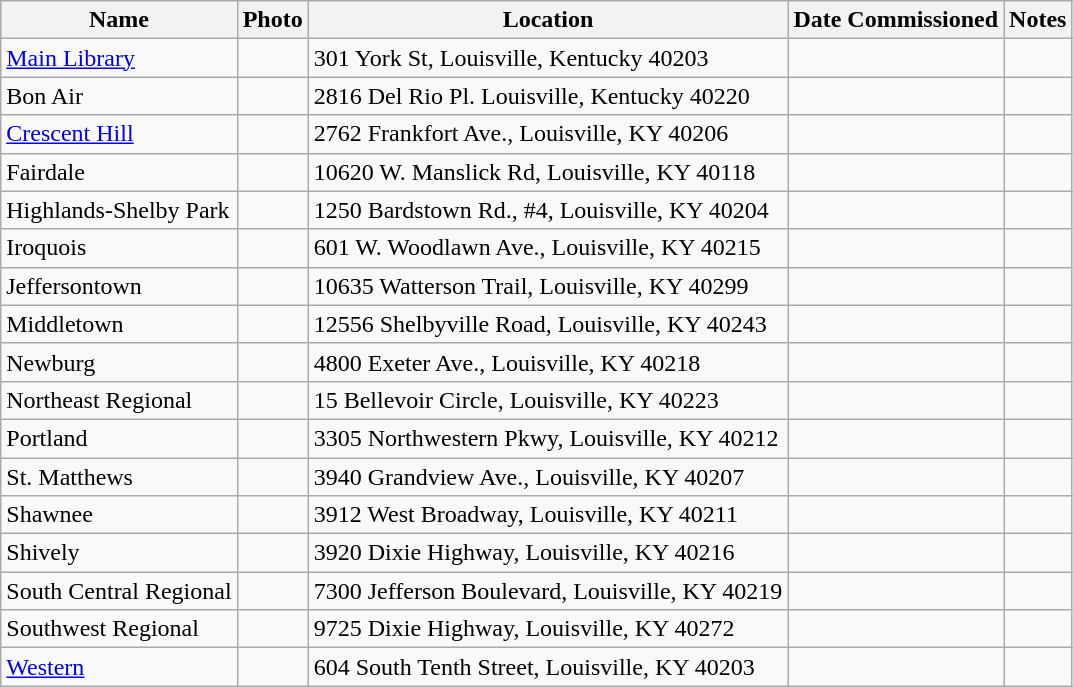<table class="wikitable unsortable">
<tr>
<th>Name</th>
<th>Photo</th>
<th>Location</th>
<th>Date Commissioned</th>
<th>Notes</th>
</tr>
<tr>
<td><a href='#'>Main Library</a></td>
<td></td>
<td>301 York St, Louisville, Kentucky 40203</td>
<td></td>
<td></td>
</tr>
<tr>
<td>Bon Air</td>
<td></td>
<td>2816 Del Rio Pl. Louisville, Kentucky 40220</td>
<td></td>
<td></td>
</tr>
<tr>
<td><a href='#'>Crescent Hill</a></td>
<td></td>
<td>2762 Frankfort Ave., Louisville, KY 40206</td>
<td></td>
<td></td>
</tr>
<tr>
<td>Fairdale</td>
<td></td>
<td>10620 W. Manslick Rd, Louisville, KY 40118</td>
<td></td>
<td></td>
</tr>
<tr>
<td>Highlands-Shelby Park</td>
<td></td>
<td>1250 Bardstown Rd., #4, Louisville, KY 40204</td>
<td></td>
<td></td>
</tr>
<tr>
<td>Iroquois</td>
<td></td>
<td>601 W. Woodlawn Ave., Louisville, KY 40215</td>
<td></td>
<td></td>
</tr>
<tr>
<td>Jeffersontown</td>
<td></td>
<td>10635 Watterson Trail, Louisville, KY 40299</td>
<td></td>
<td></td>
</tr>
<tr>
<td>Middletown</td>
<td></td>
<td>12556 Shelbyville Road, Louisville, KY 40243</td>
<td></td>
<td></td>
</tr>
<tr>
<td>Newburg</td>
<td></td>
<td>4800 Exeter Ave., Louisville, KY 40218</td>
<td></td>
<td></td>
</tr>
<tr>
<td>Northeast Regional</td>
<td></td>
<td>15 Bellevoir Circle, Louisville, KY 40223</td>
<td></td>
<td></td>
</tr>
<tr>
<td>Portland</td>
<td></td>
<td>3305 Northwestern Pkwy, Louisville, KY 40212</td>
<td></td>
<td></td>
</tr>
<tr>
<td>St. Matthews</td>
<td></td>
<td>3940 Grandview Ave., Louisville, KY 40207</td>
<td></td>
<td></td>
</tr>
<tr>
<td>Shawnee</td>
<td></td>
<td>3912 West Broadway, Louisville, KY 40211</td>
<td></td>
<td></td>
</tr>
<tr>
<td>Shively</td>
<td></td>
<td>3920 Dixie Highway, Louisville, KY 40216</td>
<td></td>
<td></td>
</tr>
<tr>
<td>South Central Regional</td>
<td></td>
<td>7300 Jefferson Boulevard, Louisville, KY 40219</td>
<td></td>
<td></td>
</tr>
<tr>
<td>Southwest Regional</td>
<td></td>
<td>9725 Dixie Highway, Louisville, KY 40272</td>
<td></td>
<td></td>
</tr>
<tr>
<td><a href='#'>Western</a></td>
<td></td>
<td>604 South Tenth Street, Louisville, KY 40203</td>
<td></td>
<td></td>
</tr>
</table>
